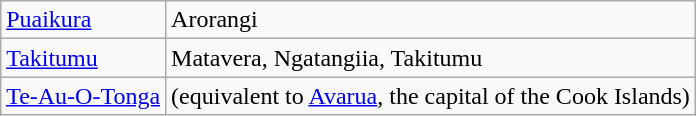<table class="wikitable" style="margin-left: auto; margin-right: auto; border: none;">
<tr>
<td><a href='#'>Puaikura</a></td>
<td>Arorangi</td>
</tr>
<tr>
<td><a href='#'>Takitumu</a></td>
<td>Matavera, Ngatangiia, Takitumu</td>
</tr>
<tr>
<td><a href='#'>Te-Au-O-Tonga</a></td>
<td>(equivalent to <a href='#'>Avarua</a>, the capital of the Cook Islands)</td>
</tr>
</table>
